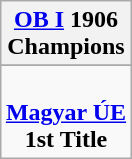<table class="wikitable" style="text-align: center; margin: 0 auto;">
<tr>
<th><a href='#'>OB I</a> 1906<br>Champions</th>
</tr>
<tr>
</tr>
<tr>
<td><br><strong><a href='#'>Magyar ÚE</a></strong><br><strong>1st Title</strong></td>
</tr>
</table>
